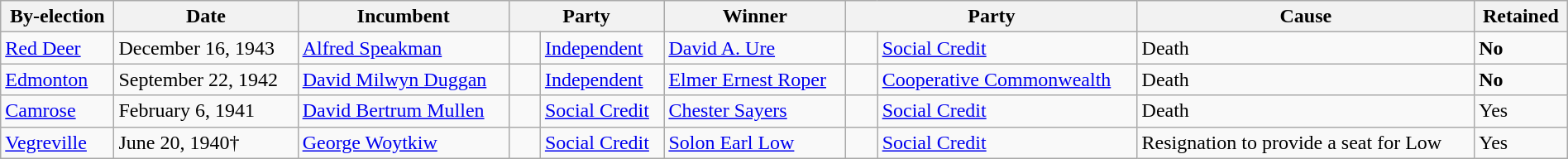<table class=wikitable style="width:100%">
<tr>
<th>By-election</th>
<th>Date</th>
<th>Incumbent</th>
<th colspan=2>Party</th>
<th>Winner</th>
<th colspan=2>Party</th>
<th>Cause</th>
<th>Retained</th>
</tr>
<tr>
<td><a href='#'>Red Deer</a></td>
<td>December 16, 1943</td>
<td><a href='#'>Alfred Speakman</a></td>
<td>    </td>
<td><a href='#'>Independent</a></td>
<td><a href='#'>David A. Ure</a></td>
<td>    </td>
<td><a href='#'>Social Credit</a></td>
<td>Death</td>
<td><strong>No</strong></td>
</tr>
<tr>
<td><a href='#'>Edmonton</a></td>
<td>September 22, 1942</td>
<td><a href='#'>David Milwyn Duggan</a></td>
<td>    </td>
<td><a href='#'>Independent</a></td>
<td><a href='#'>Elmer Ernest Roper</a></td>
<td>    </td>
<td><a href='#'>Cooperative Commonwealth</a></td>
<td>Death</td>
<td><strong>No</strong></td>
</tr>
<tr>
<td><a href='#'>Camrose</a></td>
<td>February 6, 1941</td>
<td><a href='#'>David Bertrum Mullen</a></td>
<td>    </td>
<td><a href='#'>Social Credit</a></td>
<td><a href='#'>Chester Sayers</a></td>
<td>    </td>
<td><a href='#'>Social Credit</a></td>
<td>Death</td>
<td>Yes</td>
</tr>
<tr>
<td><a href='#'>Vegreville</a></td>
<td>June 20, 1940†</td>
<td><a href='#'>George Woytkiw</a></td>
<td>    </td>
<td><a href='#'>Social Credit</a></td>
<td><a href='#'>Solon Earl Low</a></td>
<td>    </td>
<td><a href='#'>Social Credit</a></td>
<td>Resignation to provide a seat for Low</td>
<td>Yes</td>
</tr>
</table>
